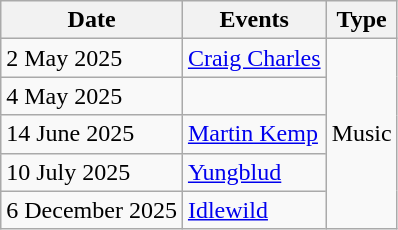<table class="wikitable mw-collapsible">
<tr>
<th scope="col">Date</th>
<th scope="col">Events</th>
<th scope="col">Type</th>
</tr>
<tr>
<td>2 May 2025</td>
<td><a href='#'>Craig Charles</a></td>
<td rowspan="5">Music</td>
</tr>
<tr>
<td>4 May 2025</td>
<td></td>
</tr>
<tr>
<td>14 June 2025</td>
<td><a href='#'>Martin Kemp</a></td>
</tr>
<tr>
<td>10 July 2025</td>
<td><a href='#'>Yungblud</a></td>
</tr>
<tr>
<td>6 December 2025</td>
<td><a href='#'>Idlewild</a></td>
</tr>
</table>
